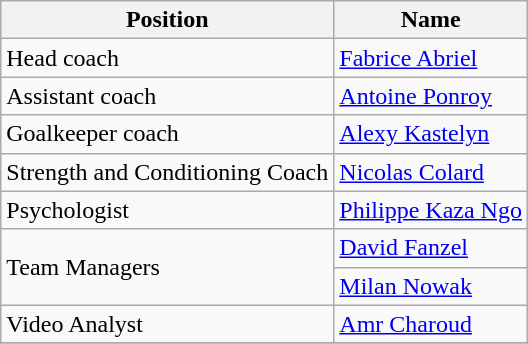<table class="wikitable">
<tr>
<th>Position</th>
<th>Name</th>
</tr>
<tr>
<td>Head coach</td>
<td> <a href='#'>Fabrice Abriel</a></td>
</tr>
<tr>
<td>Assistant coach</td>
<td> <a href='#'>Antoine Ponroy</a></td>
</tr>
<tr>
<td>Goalkeeper coach</td>
<td> <a href='#'>Alexy Kastelyn</a></td>
</tr>
<tr>
<td>Strength and Conditioning Coach</td>
<td> <a href='#'>Nicolas Colard</a></td>
</tr>
<tr>
<td>Psychologist</td>
<td> <a href='#'>Philippe Kaza Ngo</a></td>
</tr>
<tr>
<td rowspan="2">Team Managers</td>
<td> <a href='#'>David Fanzel</a></td>
</tr>
<tr>
<td> <a href='#'>Milan Nowak</a></td>
</tr>
<tr>
<td>Video Analyst</td>
<td> <a href='#'>Amr Charoud</a></td>
</tr>
<tr>
</tr>
</table>
